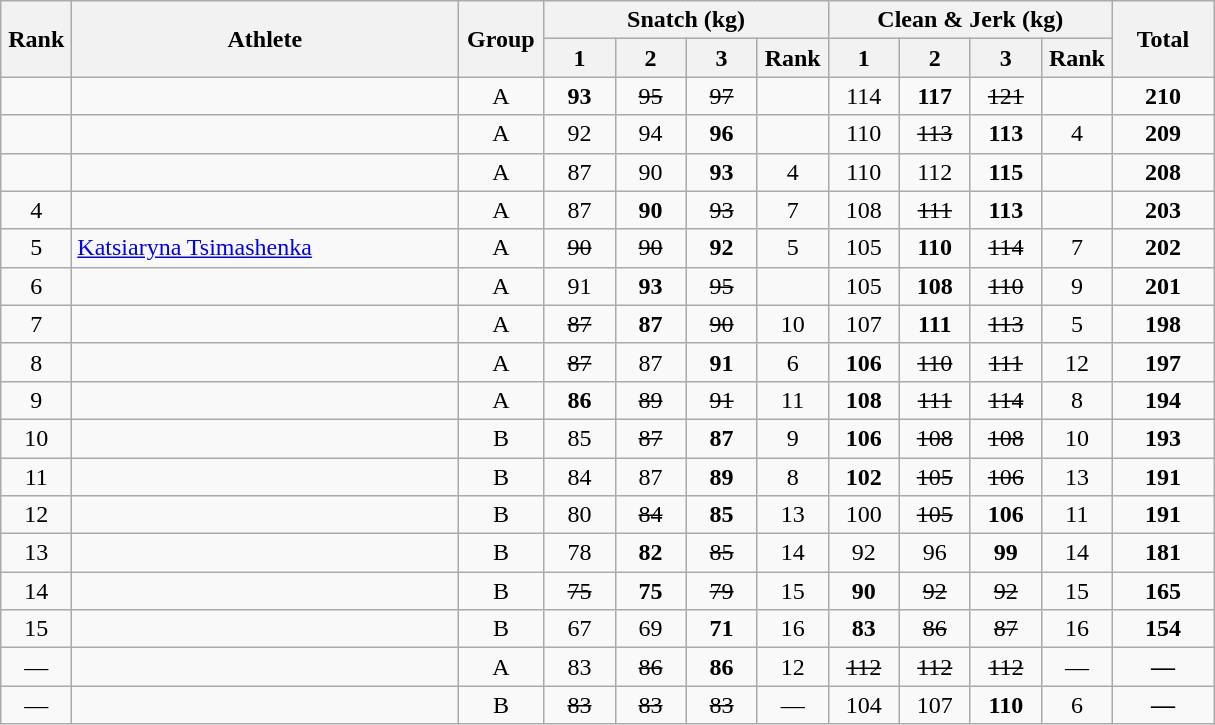<table class = "wikitable" style="text-align:center;">
<tr>
<th rowspan=2 width=40>Rank</th>
<th rowspan=2 width=250>Athlete</th>
<th rowspan=2 width=50>Group</th>
<th colspan=4>Snatch (kg)</th>
<th colspan=4>Clean & Jerk (kg)</th>
<th rowspan=2 width=60>Total</th>
</tr>
<tr>
<th width=40>1</th>
<th width=40>2</th>
<th width=40>3</th>
<th width=40>Rank</th>
<th width=40>1</th>
<th width=40>2</th>
<th width=40>3</th>
<th width=40>Rank</th>
</tr>
<tr>
<td></td>
<td align=left></td>
<td>A</td>
<td><strong>93</strong></td>
<td><s>95</s></td>
<td><s>97</s></td>
<td></td>
<td>114</td>
<td><strong>117</strong></td>
<td><s>121</s></td>
<td></td>
<td><strong>210</strong></td>
</tr>
<tr>
<td></td>
<td align=left></td>
<td>A</td>
<td>92</td>
<td>94</td>
<td><strong>96</strong></td>
<td></td>
<td>110</td>
<td><s>113</s></td>
<td><strong>113</strong></td>
<td>4</td>
<td><strong>209</strong></td>
</tr>
<tr>
<td></td>
<td align=left></td>
<td>A</td>
<td>87</td>
<td>90</td>
<td><strong>93</strong></td>
<td>4</td>
<td>110</td>
<td>112</td>
<td><strong>115</strong></td>
<td></td>
<td><strong>208</strong></td>
</tr>
<tr>
<td>4</td>
<td align=left></td>
<td>A</td>
<td>87</td>
<td><strong>90</strong></td>
<td><s>93</s></td>
<td>7</td>
<td>108</td>
<td><s>111</s></td>
<td><strong>113</strong></td>
<td></td>
<td><strong>203</strong></td>
</tr>
<tr>
<td>5</td>
<td align=left> <a href='#'>Katsiaryna Tsimashenka</a> </td>
<td>A</td>
<td><s>90</s></td>
<td><s>90</s></td>
<td><strong>92</strong></td>
<td>5</td>
<td>105</td>
<td><strong>110</strong></td>
<td><s>114</s></td>
<td>7</td>
<td><strong>202</strong></td>
</tr>
<tr>
<td>6</td>
<td align=left></td>
<td>A</td>
<td>91</td>
<td><strong>93</strong></td>
<td><s>95</s></td>
<td></td>
<td>105</td>
<td><strong>108</strong></td>
<td><s>110</s></td>
<td>9</td>
<td><strong>201</strong></td>
</tr>
<tr>
<td>7</td>
<td align=left></td>
<td>A</td>
<td><s>87</s></td>
<td><strong>87</strong></td>
<td><s>90</s></td>
<td>10</td>
<td>107</td>
<td><strong>111</strong></td>
<td><s>113</s></td>
<td>5</td>
<td><strong>198</strong></td>
</tr>
<tr>
<td>8</td>
<td align=left></td>
<td>A</td>
<td><s>87</s></td>
<td>87</td>
<td><strong>91</strong></td>
<td>6</td>
<td><strong>106</strong></td>
<td><s>110</s></td>
<td><s>111</s></td>
<td>12</td>
<td><strong>197</strong></td>
</tr>
<tr>
<td>9</td>
<td align=left></td>
<td>A</td>
<td><strong>86</strong></td>
<td><s>89</s></td>
<td><s>91</s></td>
<td>11</td>
<td><strong>108</strong></td>
<td><s>111</s></td>
<td><s>114</s></td>
<td>8</td>
<td><strong>194</strong></td>
</tr>
<tr>
<td>10</td>
<td align=left></td>
<td>B</td>
<td>85</td>
<td><s>87</s></td>
<td><strong>87</strong></td>
<td>9</td>
<td><strong>106</strong></td>
<td><s>108</s></td>
<td><s>108</s></td>
<td>10</td>
<td><strong>193</strong></td>
</tr>
<tr>
<td>11</td>
<td align=left></td>
<td>B</td>
<td>84</td>
<td>87</td>
<td><strong>89</strong></td>
<td>8</td>
<td><strong>102</strong></td>
<td><s>105</s></td>
<td><s>106</s></td>
<td>13</td>
<td><strong>191</strong></td>
</tr>
<tr>
<td>12</td>
<td align=left></td>
<td>B</td>
<td>80</td>
<td><s>84</s></td>
<td><strong>85</strong></td>
<td>13</td>
<td>100</td>
<td><s>105</s></td>
<td><strong>106</strong></td>
<td>11</td>
<td><strong>191</strong></td>
</tr>
<tr>
<td>13</td>
<td align=left></td>
<td>B</td>
<td>78</td>
<td><strong>82</strong></td>
<td><s>85</s></td>
<td>14</td>
<td>92</td>
<td>96</td>
<td><strong>99</strong></td>
<td>14</td>
<td><strong>181</strong></td>
</tr>
<tr>
<td>14</td>
<td align=left></td>
<td>B</td>
<td><s>75</s></td>
<td><strong>75</strong></td>
<td><s>79</s></td>
<td>15</td>
<td><strong>90</strong></td>
<td><s>92</s></td>
<td><s>92</s></td>
<td>15</td>
<td><strong>165</strong></td>
</tr>
<tr>
<td>15</td>
<td align=left></td>
<td>B</td>
<td>67</td>
<td>69</td>
<td><strong>71</strong></td>
<td>16</td>
<td><strong>83</strong></td>
<td><s>86</s></td>
<td><s>87</s></td>
<td>16</td>
<td><strong>154</strong></td>
</tr>
<tr>
<td>—</td>
<td align=left></td>
<td>A</td>
<td>83</td>
<td><s>86</s></td>
<td><strong>86</strong></td>
<td>12</td>
<td><s>112</s></td>
<td><s>112</s></td>
<td><s>112</s></td>
<td>—</td>
<td><strong>—</strong></td>
</tr>
<tr>
<td>—</td>
<td align=left></td>
<td>B</td>
<td><s>83</s></td>
<td><s>83</s></td>
<td><s>83</s></td>
<td>—</td>
<td>104</td>
<td>107</td>
<td><strong>110</strong></td>
<td>6</td>
<td><strong>—</strong></td>
</tr>
</table>
